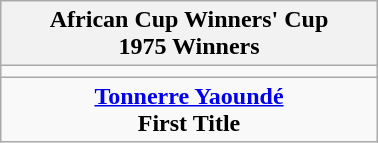<table class="wikitable" style="text-align: center; margin: 0 auto; width: 20%">
<tr>
<th>African Cup Winners' Cup<br>1975 Winners</th>
</tr>
<tr>
<td></td>
</tr>
<tr>
<td><strong><a href='#'>Tonnerre Yaoundé</a></strong><br><strong>First Title</strong></td>
</tr>
</table>
